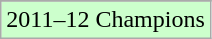<table class="wikitable">
<tr>
</tr>
<tr width=10px bgcolor="#ccffcc">
<td>2011–12 Champions</td>
</tr>
</table>
